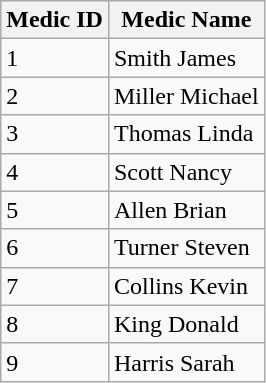<table class="wikitable">
<tr>
<th>Medic ID</th>
<th>Medic Name</th>
</tr>
<tr>
<td>1</td>
<td>Smith James</td>
</tr>
<tr>
<td>2</td>
<td>Miller Michael</td>
</tr>
<tr>
<td>3</td>
<td>Thomas Linda</td>
</tr>
<tr>
<td>4</td>
<td>Scott Nancy</td>
</tr>
<tr>
<td>5</td>
<td>Allen Brian</td>
</tr>
<tr>
<td>6</td>
<td>Turner Steven</td>
</tr>
<tr>
<td>7</td>
<td>Collins Kevin</td>
</tr>
<tr>
<td>8</td>
<td>King Donald</td>
</tr>
<tr>
<td>9</td>
<td>Harris Sarah</td>
</tr>
</table>
